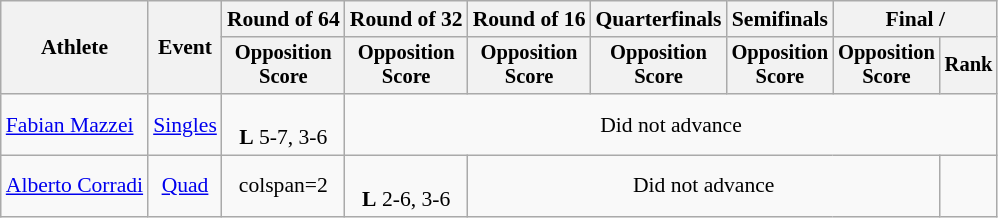<table class=wikitable style="font-size:90%">
<tr>
<th rowspan="2">Athlete</th>
<th rowspan="2">Event</th>
<th>Round of 64</th>
<th>Round of 32</th>
<th>Round of 16</th>
<th>Quarterfinals</th>
<th>Semifinals</th>
<th colspan=2>Final / </th>
</tr>
<tr style="font-size:95%">
<th>Opposition<br>Score</th>
<th>Opposition<br>Score</th>
<th>Opposition<br>Score</th>
<th>Opposition<br>Score</th>
<th>Opposition<br>Score</th>
<th>Opposition<br>Score</th>
<th>Rank</th>
</tr>
<tr align=center>
<td align=left><a href='#'>Fabian Mazzei</a></td>
<td><a href='#'>Singles</a></td>
<td><br><strong>L</strong> 5-7, 3-6</td>
<td colspan=6>Did not advance</td>
</tr>
<tr align=center>
<td align=left><a href='#'>Alberto Corradi</a></td>
<td><a href='#'>Quad</a></td>
<td>colspan=2 </td>
<td><br><strong>L</strong> 2-6, 3-6</td>
<td colspan=4>Did not advance</td>
</tr>
</table>
